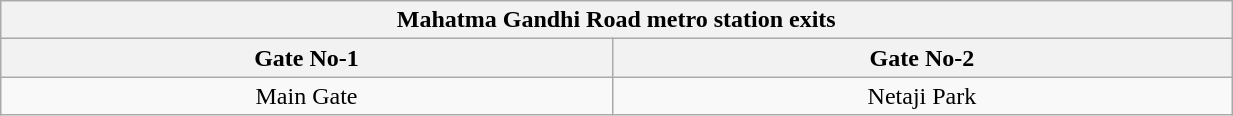<table class="wikitable"  style="text-align:center; width:65%;">
<tr>
<th colspan="3" style="text-align:center;"><span><strong>Mahatma Gandhi Road metro station exits </strong></span></th>
</tr>
<tr>
<th style="width:5%;">Gate No-1</th>
<th style="width:5%;">Gate No-2</th>
</tr>
<tr>
<td>Main Gate</td>
<td>Netaji Park</td>
</tr>
</table>
